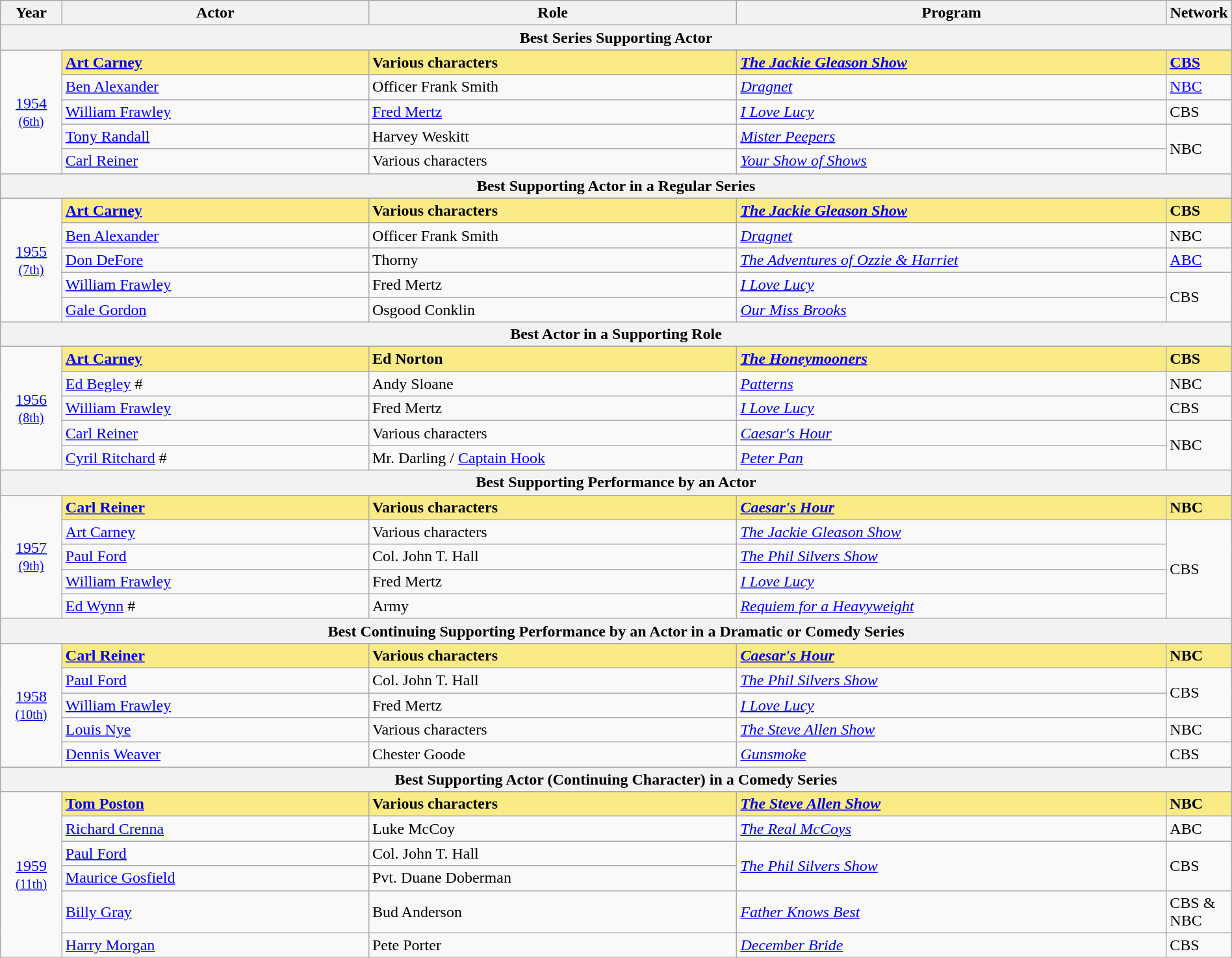<table class="wikitable" style="width:100%">
<tr bgcolor="#bebebe">
<th width="5%">Year</th>
<th width="25%">Actor</th>
<th width="30%">Role</th>
<th width="35%">Program</th>
<th width="5%">Network</th>
</tr>
<tr>
<th colspan=5>Best Series Supporting Actor</th>
</tr>
<tr>
<td rowspan=6 style="text-align:center"><a href='#'>1954</a><br><small><a href='#'>(6th)</a></small><br></td>
</tr>
<tr style="background:#FAEB86">
<td><strong><a href='#'>Art Carney</a></strong></td>
<td><strong>Various characters</strong></td>
<td><strong><em><a href='#'>The Jackie Gleason Show</a></em></strong></td>
<td><strong><a href='#'>CBS</a></strong></td>
</tr>
<tr>
<td><a href='#'>Ben Alexander</a></td>
<td>Officer Frank Smith</td>
<td><em><a href='#'>Dragnet</a></em></td>
<td><a href='#'>NBC</a></td>
</tr>
<tr>
<td><a href='#'>William Frawley</a></td>
<td><a href='#'>Fred Mertz</a></td>
<td><em><a href='#'>I Love Lucy</a></em></td>
<td>CBS</td>
</tr>
<tr>
<td><a href='#'>Tony Randall</a></td>
<td>Harvey Weskitt</td>
<td><em><a href='#'>Mister Peepers</a></em></td>
<td rowspan=2>NBC</td>
</tr>
<tr>
<td><a href='#'>Carl Reiner</a></td>
<td>Various characters</td>
<td><em><a href='#'>Your Show of Shows</a></em></td>
</tr>
<tr>
<th colspan=5>Best Supporting Actor in a Regular Series</th>
</tr>
<tr>
<td rowspan=6 style="text-align:center"><a href='#'>1955</a><br><small><a href='#'>(7th)</a></small><br></td>
</tr>
<tr style="background:#FAEB86">
<td><strong><a href='#'>Art Carney</a></strong></td>
<td><strong>Various characters</strong></td>
<td><strong><em><a href='#'>The Jackie Gleason Show</a></em></strong></td>
<td><strong>CBS</strong></td>
</tr>
<tr>
<td><a href='#'>Ben Alexander</a></td>
<td>Officer Frank Smith</td>
<td><em><a href='#'>Dragnet</a></em></td>
<td>NBC</td>
</tr>
<tr>
<td><a href='#'>Don DeFore</a></td>
<td>Thorny</td>
<td><em><a href='#'>The Adventures of Ozzie & Harriet</a></em></td>
<td><a href='#'>ABC</a></td>
</tr>
<tr>
<td><a href='#'>William Frawley</a></td>
<td>Fred Mertz</td>
<td><em><a href='#'>I Love Lucy</a></em></td>
<td rowspan=2>CBS</td>
</tr>
<tr>
<td><a href='#'>Gale Gordon</a></td>
<td>Osgood Conklin</td>
<td><em><a href='#'>Our Miss Brooks</a></em></td>
</tr>
<tr>
<th colspan=5>Best Actor in a Supporting Role</th>
</tr>
<tr>
<td rowspan=6 style="text-align:center"><a href='#'>1956</a><br><small><a href='#'>(8th)</a></small><br></td>
</tr>
<tr style="background:#FAEB86">
<td><strong><a href='#'>Art Carney</a></strong></td>
<td><strong>Ed Norton</strong></td>
<td><strong><em><a href='#'>The Honeymooners</a></em></strong></td>
<td><strong>CBS</strong></td>
</tr>
<tr>
<td><a href='#'>Ed Begley</a> #</td>
<td>Andy Sloane</td>
<td><em><a href='#'>Patterns</a></em></td>
<td>NBC</td>
</tr>
<tr>
<td><a href='#'>William Frawley</a></td>
<td>Fred Mertz</td>
<td><em><a href='#'>I Love Lucy</a></em></td>
<td>CBS</td>
</tr>
<tr>
<td><a href='#'>Carl Reiner</a></td>
<td>Various characters</td>
<td><em><a href='#'>Caesar's Hour</a></em></td>
<td rowspan=2>NBC</td>
</tr>
<tr>
<td><a href='#'>Cyril Ritchard</a> #</td>
<td>Mr. Darling / <a href='#'>Captain Hook</a></td>
<td><em><a href='#'>Peter Pan</a></em></td>
</tr>
<tr>
<th colspan=5>Best Supporting Performance by an Actor</th>
</tr>
<tr>
<td rowspan=6 style="text-align:center"><a href='#'>1957</a><br><small><a href='#'>(9th)</a></small><br></td>
</tr>
<tr style="background:#FAEB86">
<td><strong><a href='#'>Carl Reiner</a></strong></td>
<td><strong>Various characters</strong></td>
<td><strong><em><a href='#'>Caesar's Hour</a></em></strong></td>
<td><strong>NBC</strong></td>
</tr>
<tr>
<td><a href='#'>Art Carney</a></td>
<td>Various characters</td>
<td><em><a href='#'>The Jackie Gleason Show</a></em></td>
<td rowspan=4>CBS</td>
</tr>
<tr>
<td><a href='#'>Paul Ford</a></td>
<td>Col. John T. Hall</td>
<td><em><a href='#'>The Phil Silvers Show</a></em></td>
</tr>
<tr>
<td><a href='#'>William Frawley</a></td>
<td>Fred Mertz</td>
<td><em><a href='#'>I Love Lucy</a></em></td>
</tr>
<tr>
<td><a href='#'>Ed Wynn</a> #</td>
<td>Army</td>
<td><em><a href='#'>Requiem for a Heavyweight</a></em></td>
</tr>
<tr>
<th colspan=5>Best Continuing Supporting Performance by an Actor in a Dramatic or Comedy Series</th>
</tr>
<tr>
<td rowspan=6 style="text-align:center"><a href='#'>1958</a><br><small><a href='#'>(10th)</a></small><br></td>
</tr>
<tr style="background:#FAEB86">
<td><strong><a href='#'>Carl Reiner</a></strong></td>
<td><strong>Various characters</strong></td>
<td><strong><em><a href='#'>Caesar's Hour</a></em></strong></td>
<td><strong>NBC</strong></td>
</tr>
<tr>
<td><a href='#'>Paul Ford</a></td>
<td>Col. John T. Hall</td>
<td><em><a href='#'>The Phil Silvers Show</a></em></td>
<td rowspan=2>CBS</td>
</tr>
<tr>
<td><a href='#'>William Frawley</a></td>
<td>Fred Mertz</td>
<td><em><a href='#'>I Love Lucy</a></em></td>
</tr>
<tr>
<td><a href='#'>Louis Nye</a></td>
<td>Various characters</td>
<td><em><a href='#'>The Steve Allen Show</a></em></td>
<td>NBC</td>
</tr>
<tr>
<td><a href='#'>Dennis Weaver</a></td>
<td>Chester Goode</td>
<td><em><a href='#'>Gunsmoke</a></em></td>
<td>CBS</td>
</tr>
<tr>
<th colspan=5>Best Supporting Actor (Continuing Character) in a Comedy Series</th>
</tr>
<tr>
<td rowspan=7 style="text-align:center"><a href='#'>1959</a><br><small><a href='#'>(11th)</a></small></td>
</tr>
<tr style="background:#FAEB86">
<td><strong><a href='#'>Tom Poston</a></strong></td>
<td><strong>Various characters</strong></td>
<td><strong><em><a href='#'>The Steve Allen Show</a></em></strong></td>
<td><strong>NBC</strong></td>
</tr>
<tr>
<td><a href='#'>Richard Crenna</a></td>
<td>Luke McCoy</td>
<td><em><a href='#'>The Real McCoys</a></em></td>
<td>ABC</td>
</tr>
<tr>
<td><a href='#'>Paul Ford</a></td>
<td>Col. John T. Hall</td>
<td rowspan=2><em><a href='#'>The Phil Silvers Show</a></em></td>
<td rowspan=2>CBS</td>
</tr>
<tr>
<td><a href='#'>Maurice Gosfield</a></td>
<td>Pvt. Duane Doberman</td>
</tr>
<tr>
<td><a href='#'>Billy Gray</a></td>
<td>Bud Anderson</td>
<td><em><a href='#'>Father Knows Best</a></em></td>
<td>CBS & NBC</td>
</tr>
<tr>
<td><a href='#'>Harry Morgan</a></td>
<td>Pete Porter</td>
<td><em><a href='#'>December Bride</a></em></td>
<td>CBS</td>
</tr>
</table>
